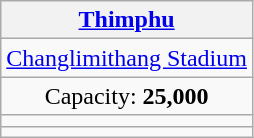<table class="wikitable" style="text-align:center">
<tr>
<th><a href='#'>Thimphu</a></th>
</tr>
<tr>
<td><a href='#'>Changlimithang Stadium</a></td>
</tr>
<tr>
<td>Capacity: <strong>25,000</strong></td>
</tr>
<tr>
<td></td>
</tr>
<tr>
<td rowspan=4></td>
</tr>
</table>
